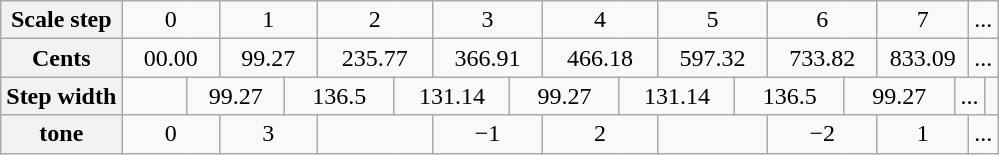<table class="wikitable" style="text-align:center">
<tr>
<th>Scale step</th>
<td colspan=2>0</td>
<td colspan=2>1</td>
<td colspan=2>2</td>
<td colspan=2>3</td>
<td colspan=2>4</td>
<td colspan=2>5</td>
<td colspan=2>6</td>
<td colspan=2>7</td>
<td colspan=2>...</td>
</tr>
<tr>
<th>Cents</th>
<td colspan=2>00.00</td>
<td colspan=2>99.27</td>
<td colspan=2>235.77</td>
<td colspan=2>366.91</td>
<td colspan=2>466.18</td>
<td colspan=2>597.32</td>
<td colspan=2>733.82</td>
<td colspan=2>833.09</td>
<td colspan=2>...</td>
</tr>
<tr>
<th>Step width</th>
<td></td>
<td colspan=2>99.27</td>
<td colspan=2>136.5</td>
<td colspan=2>131.14</td>
<td colspan=2>99.27</td>
<td colspan=2>131.14</td>
<td colspan=2>136.5</td>
<td colspan=2>99.27</td>
<td colspan=2>...</td>
<td></td>
</tr>
<tr>
<th> tone</th>
<td colspan=2>0</td>
<td colspan=2>3</td>
<td colspan=2></td>
<td colspan=2>−1</td>
<td colspan=2>2</td>
<td colspan=2></td>
<td colspan=2>−2</td>
<td colspan=2>1</td>
<td colspan=2>...</td>
</tr>
</table>
